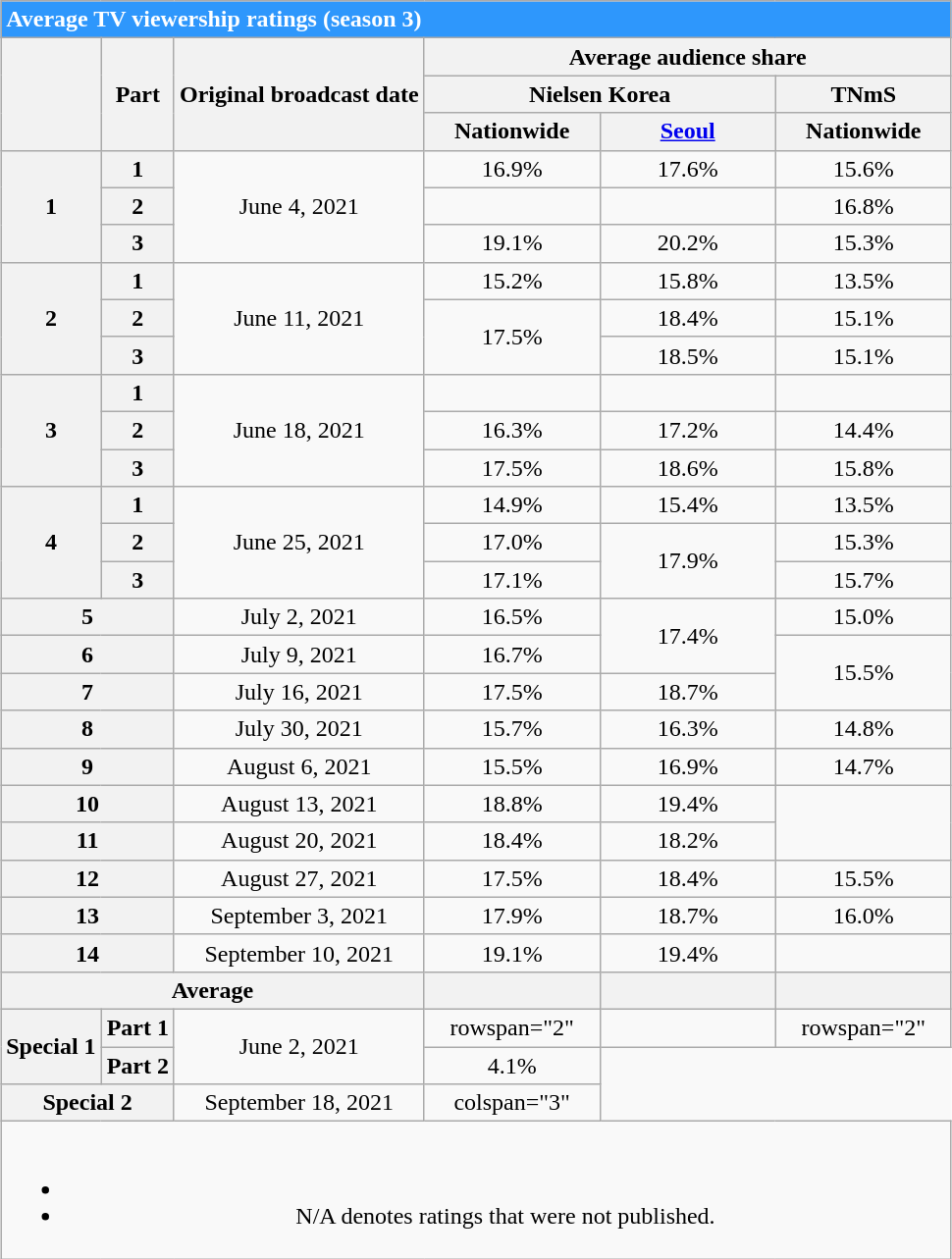<table role="presentation" class="wikitable mw-collapsible mw-collapsed" style="text-align:center; max-width:650px; margin-left:auto; margin-right:auto; border:none">
<tr>
<th colspan="6" style="background:#2E97FC; color:white; text-align:left">Average TV viewership ratings (season 3)</th>
</tr>
<tr>
<th scope="col" rowspan="3"></th>
<th scope="col" rowspan="3">Part</th>
<th scope="col" rowspan="3">Original broadcast date</th>
<th scope="col" colspan="3">Average audience share</th>
</tr>
<tr>
<th scope="col" colspan="2">Nielsen Korea</th>
<th scope="col">TNmS</th>
</tr>
<tr>
<th scope="col" style="width:7em">Nationwide</th>
<th scope="col" style="width:7em"><a href='#'>Seoul</a></th>
<th scope="col" style="width:7em">Nationwide</th>
</tr>
<tr>
<th scope="col" rowspan="3">1</th>
<th scope="col">1</th>
<td rowspan="3">June 4, 2021</td>
<td>16.9% </td>
<td>17.6% </td>
<td>15.6% </td>
</tr>
<tr>
<th scope="col">2</th>
<td><strong></strong> </td>
<td><strong></strong> </td>
<td>16.8% </td>
</tr>
<tr>
<th scope="col">3</th>
<td>19.1% </td>
<td>20.2% </td>
<td>15.3% </td>
</tr>
<tr>
<th scope="col" rowspan="3">2</th>
<th scope="col">1</th>
<td rowspan="3">June 11, 2021</td>
<td>15.2% </td>
<td>15.8% </td>
<td>13.5% </td>
</tr>
<tr>
<th scope="col">2</th>
<td rowspan="2">17.5% </td>
<td>18.4% </td>
<td>15.1% </td>
</tr>
<tr>
<th scope="col">3</th>
<td>18.5% </td>
<td>15.1% </td>
</tr>
<tr>
<th scope="col" rowspan="3">3</th>
<th scope="col">1</th>
<td rowspan="3">June 18, 2021</td>
<td><strong></strong> </td>
<td><strong></strong> </td>
<td><strong></strong> </td>
</tr>
<tr>
<th scope="col">2</th>
<td>16.3% </td>
<td>17.2% </td>
<td>14.4% </td>
</tr>
<tr>
<th scope="col">3</th>
<td>17.5% </td>
<td>18.6% </td>
<td>15.8% </td>
</tr>
<tr>
<th scope="col" rowspan="3">4</th>
<th scope="col">1</th>
<td rowspan="3">June 25, 2021</td>
<td>14.9% </td>
<td>15.4% </td>
<td>13.5% </td>
</tr>
<tr>
<th scope="col">2</th>
<td>17.0% </td>
<td rowspan="2">17.9% </td>
<td>15.3% </td>
</tr>
<tr>
<th scope="col">3</th>
<td>17.1% </td>
<td>15.7% </td>
</tr>
<tr>
<th scope="col" colspan="2">5</th>
<td>July 2, 2021</td>
<td>16.5% </td>
<td rowspan="2">17.4% </td>
<td>15.0% </td>
</tr>
<tr>
<th scope="col" colspan="2">6</th>
<td>July 9, 2021</td>
<td>16.7% </td>
<td rowspan="2">15.5% </td>
</tr>
<tr>
<th scope="col" colspan="2">7</th>
<td>July 16, 2021</td>
<td>17.5% </td>
<td>18.7% </td>
</tr>
<tr>
<th scope="col" colspan="2">8</th>
<td>July 30, 2021</td>
<td>15.7% </td>
<td>16.3% </td>
<td>14.8% </td>
</tr>
<tr>
<th scope="col" colspan="2">9</th>
<td>August 6, 2021</td>
<td>15.5% </td>
<td>16.9% </td>
<td>14.7% </td>
</tr>
<tr>
<th scope="col" colspan="2">10</th>
<td>August 13, 2021</td>
<td>18.8% </td>
<td>19.4% </td>
<td rowspan="2"><strong></strong> </td>
</tr>
<tr>
<th scope="col" colspan="2">11</th>
<td>August 20, 2021</td>
<td>18.4% </td>
<td>18.2% </td>
</tr>
<tr>
<th scope="col" colspan="2">12</th>
<td>August 27, 2021</td>
<td>17.5% </td>
<td>18.4% </td>
<td>15.5% </td>
</tr>
<tr>
<th scope="col" colspan="2">13</th>
<td>September 3, 2021</td>
<td>17.9% </td>
<td>18.7% </td>
<td>16.0% </td>
</tr>
<tr>
<th scope="col" colspan="2">14</th>
<td>September 10, 2021</td>
<td>19.1% </td>
<td>19.4% </td>
<td></td>
</tr>
<tr>
<th scope="col" colspan="3">Average</th>
<th scope="col"></th>
<th scope="col"></th>
<th scope="col"></th>
</tr>
<tr>
<th scope="col" rowspan="2">Special 1</th>
<th scope="col">Part 1</th>
<td rowspan="2">June 2, 2021</td>
<td>rowspan="2" </td>
<td></td>
<td>rowspan="2" </td>
</tr>
<tr>
<th scope="col">Part 2</th>
<td>4.1% </td>
</tr>
<tr>
<th scope="col" colspan="2">Special 2</th>
<td>September 18, 2021</td>
<td>colspan="3" </td>
</tr>
<tr>
<td colspan="6"><br><ul><li></li><li>N/A denotes ratings that were not published.</li></ul></td>
</tr>
</table>
